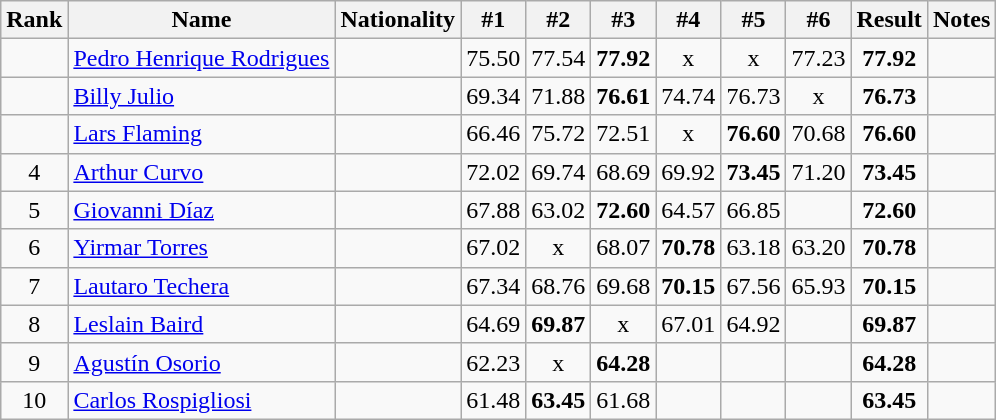<table class="wikitable sortable" style="text-align:center">
<tr>
<th>Rank</th>
<th>Name</th>
<th>Nationality</th>
<th>#1</th>
<th>#2</th>
<th>#3</th>
<th>#4</th>
<th>#5</th>
<th>#6</th>
<th>Result</th>
<th>Notes</th>
</tr>
<tr>
<td></td>
<td align=left><a href='#'>Pedro Henrique Rodrigues</a></td>
<td align=left></td>
<td>75.50</td>
<td>77.54</td>
<td><strong>77.92</strong></td>
<td>x</td>
<td>x</td>
<td>77.23</td>
<td><strong>77.92</strong></td>
<td></td>
</tr>
<tr>
<td></td>
<td align=left><a href='#'>Billy Julio</a></td>
<td align=left></td>
<td>69.34</td>
<td>71.88</td>
<td><strong>76.61</strong></td>
<td>74.74</td>
<td>76.73</td>
<td>x</td>
<td><strong>76.73</strong></td>
<td></td>
</tr>
<tr>
<td></td>
<td align=left><a href='#'>Lars Flaming</a></td>
<td align=left></td>
<td>66.46</td>
<td>75.72</td>
<td>72.51</td>
<td>x</td>
<td><strong>76.60</strong></td>
<td>70.68</td>
<td><strong>76.60</strong></td>
<td></td>
</tr>
<tr>
<td>4</td>
<td align=left><a href='#'>Arthur Curvo</a></td>
<td align=left></td>
<td>72.02</td>
<td>69.74</td>
<td>68.69</td>
<td>69.92</td>
<td><strong>73.45</strong></td>
<td>71.20</td>
<td><strong>73.45</strong></td>
<td></td>
</tr>
<tr>
<td>5</td>
<td align=left><a href='#'>Giovanni Díaz</a></td>
<td align=left></td>
<td>67.88</td>
<td>63.02</td>
<td><strong>72.60</strong></td>
<td>64.57</td>
<td>66.85</td>
<td></td>
<td><strong>72.60</strong></td>
<td></td>
</tr>
<tr>
<td>6</td>
<td align=left><a href='#'>Yirmar Torres</a></td>
<td align=left></td>
<td>67.02</td>
<td>x</td>
<td>68.07</td>
<td><strong>70.78</strong></td>
<td>63.18</td>
<td>63.20</td>
<td><strong>70.78</strong></td>
<td></td>
</tr>
<tr>
<td>7</td>
<td align=left><a href='#'>Lautaro Techera</a></td>
<td align=left></td>
<td>67.34</td>
<td>68.76</td>
<td>69.68</td>
<td><strong>70.15</strong></td>
<td>67.56</td>
<td>65.93</td>
<td><strong>70.15</strong></td>
<td></td>
</tr>
<tr>
<td>8</td>
<td align=left><a href='#'>Leslain Baird</a></td>
<td align=left></td>
<td>64.69</td>
<td><strong>69.87</strong></td>
<td>x</td>
<td>67.01</td>
<td>64.92</td>
<td></td>
<td><strong>69.87</strong></td>
<td></td>
</tr>
<tr>
<td>9</td>
<td align=left><a href='#'>Agustín Osorio</a></td>
<td align=left></td>
<td>62.23</td>
<td>x</td>
<td><strong>64.28</strong></td>
<td></td>
<td></td>
<td></td>
<td><strong>64.28</strong></td>
<td></td>
</tr>
<tr>
<td>10</td>
<td align=left><a href='#'>Carlos Rospigliosi</a></td>
<td align=left></td>
<td>61.48</td>
<td><strong>63.45</strong></td>
<td>61.68</td>
<td></td>
<td></td>
<td></td>
<td><strong>63.45</strong></td>
<td></td>
</tr>
</table>
